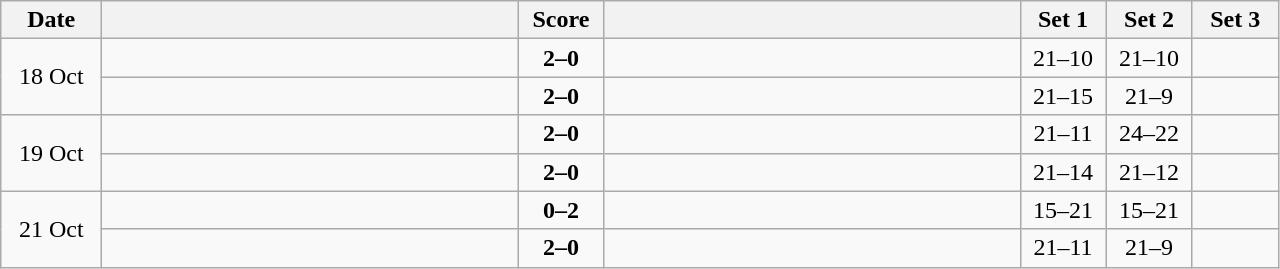<table class="wikitable" style="text-align: center;">
<tr>
<th width="60">Date</th>
<th align="right" width="270"></th>
<th width="50">Score</th>
<th align="left" width="270"></th>
<th width="50">Set 1</th>
<th width="50">Set 2</th>
<th width="50">Set 3</th>
</tr>
<tr>
<td rowspan=2>18 Oct</td>
<td align=left><strong></strong></td>
<td align=center><strong>2–0</strong></td>
<td align=left></td>
<td>21–10</td>
<td>21–10</td>
<td></td>
</tr>
<tr>
<td align=left><strong></strong></td>
<td align=center><strong>2–0</strong></td>
<td align=left></td>
<td>21–15</td>
<td>21–9</td>
<td></td>
</tr>
<tr>
<td rowspan=2>19 Oct</td>
<td align=left><strong></strong></td>
<td align=center><strong>2–0</strong></td>
<td align=left></td>
<td>21–11</td>
<td>24–22</td>
<td></td>
</tr>
<tr>
<td align=left><strong></strong></td>
<td align=center><strong>2–0</strong></td>
<td align=left></td>
<td>21–14</td>
<td>21–12</td>
<td></td>
</tr>
<tr>
<td rowspan=2>21 Oct</td>
<td align=left></td>
<td align=center><strong>0–2</strong></td>
<td align=left><strong></strong></td>
<td>15–21</td>
<td>15–21</td>
<td></td>
</tr>
<tr>
<td align=left><strong></strong></td>
<td align=center><strong>2–0</strong></td>
<td align=left></td>
<td>21–11</td>
<td>21–9</td>
<td></td>
</tr>
</table>
